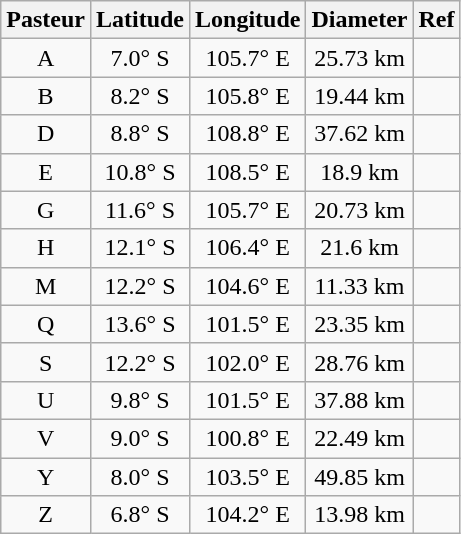<table class="wikitable" style="text-align: center;">
<tr>
<th>Pasteur</th>
<th>Latitude</th>
<th>Longitude</th>
<th>Diameter</th>
<th>Ref</th>
</tr>
<tr>
<td>A</td>
<td>7.0° S</td>
<td>105.7° E</td>
<td>25.73 km</td>
<td></td>
</tr>
<tr>
<td>B</td>
<td>8.2° S</td>
<td>105.8° E</td>
<td>19.44 km</td>
<td></td>
</tr>
<tr>
<td>D</td>
<td>8.8° S</td>
<td>108.8° E</td>
<td>37.62 km</td>
<td></td>
</tr>
<tr>
<td>E</td>
<td>10.8° S</td>
<td>108.5° E</td>
<td>18.9 km</td>
<td></td>
</tr>
<tr>
<td>G</td>
<td>11.6° S</td>
<td>105.7° E</td>
<td>20.73 km</td>
<td></td>
</tr>
<tr>
<td>H</td>
<td>12.1° S</td>
<td>106.4° E</td>
<td>21.6 km</td>
<td></td>
</tr>
<tr>
<td>M</td>
<td>12.2° S</td>
<td>104.6° E</td>
<td>11.33 km</td>
<td></td>
</tr>
<tr>
<td>Q</td>
<td>13.6° S</td>
<td>101.5° E</td>
<td>23.35 km</td>
<td></td>
</tr>
<tr>
<td>S</td>
<td>12.2° S</td>
<td>102.0° E</td>
<td>28.76 km</td>
<td></td>
</tr>
<tr>
<td>U</td>
<td>9.8° S</td>
<td>101.5° E</td>
<td>37.88 km</td>
<td></td>
</tr>
<tr>
<td>V</td>
<td>9.0° S</td>
<td>100.8° E</td>
<td>22.49 km</td>
<td></td>
</tr>
<tr>
<td>Y</td>
<td>8.0° S</td>
<td>103.5° E</td>
<td>49.85 km</td>
<td></td>
</tr>
<tr>
<td>Z</td>
<td>6.8° S</td>
<td>104.2° E</td>
<td>13.98 km</td>
<td></td>
</tr>
</table>
